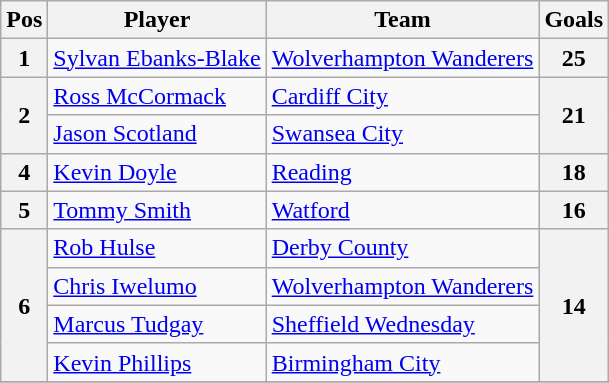<table class= wikitable>
<tr>
<th>Pos</th>
<th>Player</th>
<th>Team</th>
<th>Goals</th>
</tr>
<tr>
<th>1</th>
<td><a href='#'>Sylvan Ebanks-Blake</a></td>
<td><a href='#'>Wolverhampton Wanderers</a></td>
<th>25</th>
</tr>
<tr>
<th rowspan="2">2</th>
<td><a href='#'>Ross McCormack</a></td>
<td><a href='#'>Cardiff City</a></td>
<th rowspan="2">21</th>
</tr>
<tr>
<td><a href='#'>Jason Scotland</a></td>
<td><a href='#'>Swansea City</a></td>
</tr>
<tr>
<th>4</th>
<td><a href='#'>Kevin Doyle</a></td>
<td><a href='#'>Reading</a></td>
<th>18</th>
</tr>
<tr>
<th>5</th>
<td><a href='#'>Tommy Smith</a></td>
<td><a href='#'>Watford</a></td>
<th>16</th>
</tr>
<tr>
<th rowspan="4">6</th>
<td><a href='#'>Rob Hulse</a></td>
<td><a href='#'>Derby County</a></td>
<th rowspan="4">14</th>
</tr>
<tr>
<td><a href='#'>Chris Iwelumo</a></td>
<td><a href='#'>Wolverhampton Wanderers</a></td>
</tr>
<tr>
<td><a href='#'>Marcus Tudgay</a></td>
<td><a href='#'>Sheffield Wednesday</a></td>
</tr>
<tr>
<td><a href='#'>Kevin Phillips</a></td>
<td><a href='#'>Birmingham City</a></td>
</tr>
<tr>
</tr>
</table>
